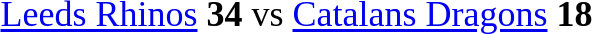<table style="font-size:150%;">
<tr>
<td> <a href='#'>Leeds Rhinos</a> <strong>34</strong> vs  <a href='#'>Catalans Dragons</a> <strong>18</strong></td>
</tr>
</table>
